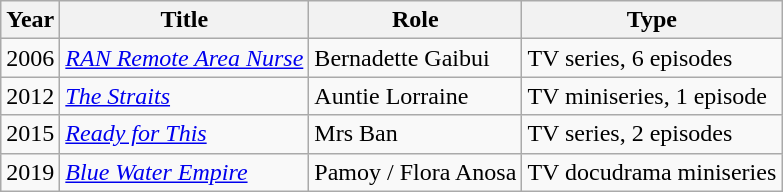<table class="wikitable">
<tr>
<th>Year</th>
<th>Title</th>
<th>Role</th>
<th>Type</th>
</tr>
<tr>
<td>2006</td>
<td><em><a href='#'>RAN Remote Area Nurse</a></em></td>
<td>Bernadette Gaibui</td>
<td>TV series, 6 episodes</td>
</tr>
<tr>
<td>2012</td>
<td><em><a href='#'>The Straits</a></em></td>
<td>Auntie Lorraine</td>
<td>TV miniseries, 1 episode</td>
</tr>
<tr>
<td>2015</td>
<td><em><a href='#'>Ready for This</a></em></td>
<td>Mrs Ban</td>
<td>TV series, 2 episodes</td>
</tr>
<tr>
<td>2019</td>
<td><em><a href='#'>Blue Water Empire</a></em></td>
<td>Pamoy / Flora Anosa</td>
<td>TV docudrama miniseries</td>
</tr>
</table>
